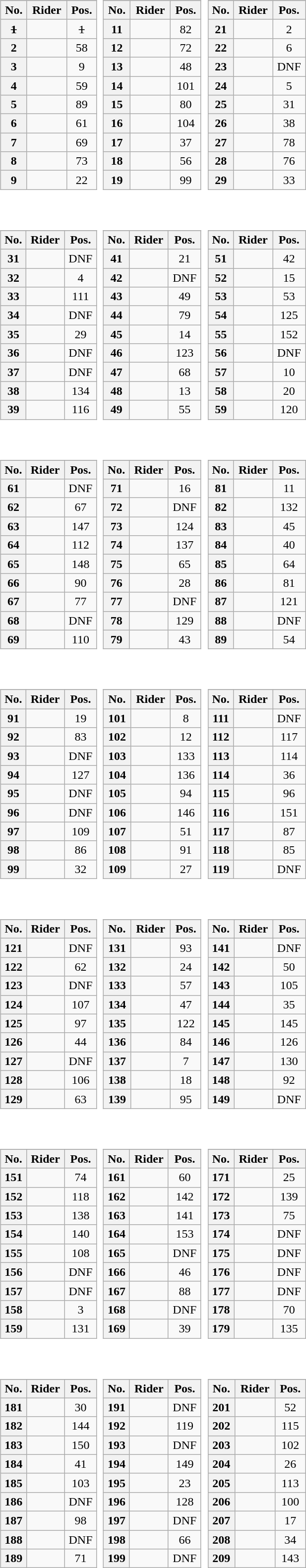<table>
<tr valign="top">
<td style="width:33%;"><br><table class="wikitable plainrowheaders" style="width:97%">
<tr>
</tr>
<tr style="text-align:center;">
<th scope="col">No.</th>
<th scope="col">Rider</th>
<th scope="col">Pos.</th>
</tr>
<tr>
<th scope="row" style="text-align:center;"><del>1</del></th>
<td><del></del></td>
<td style="text-align:center;"><del>1</del></td>
</tr>
<tr>
<th scope="row" style="text-align:center;">2</th>
<td></td>
<td style="text-align:center;">58</td>
</tr>
<tr>
<th scope="row" style="text-align:center;">3</th>
<td></td>
<td style="text-align:center;">9</td>
</tr>
<tr>
<th scope="row" style="text-align:center;">4</th>
<td></td>
<td style="text-align:center;">59</td>
</tr>
<tr>
<th scope="row" style="text-align:center;">5</th>
<td></td>
<td style="text-align:center;">89</td>
</tr>
<tr>
<th scope="row" style="text-align:center;">6</th>
<td></td>
<td style="text-align:center;">61</td>
</tr>
<tr>
<th scope="row" style="text-align:center;">7</th>
<td></td>
<td style="text-align:center;">69</td>
</tr>
<tr>
<th scope="row" style="text-align:center;">8</th>
<td></td>
<td style="text-align:center;">73</td>
</tr>
<tr>
<th scope="row" style="text-align:center;">9</th>
<td></td>
<td style="text-align:center;">22</td>
</tr>
</table>
</td>
<td><br><table class="wikitable plainrowheaders" style="width:97%">
<tr>
</tr>
<tr style="text-align:center;">
<th scope="col">No.</th>
<th scope="col">Rider</th>
<th scope="col">Pos.</th>
</tr>
<tr>
<th scope="row" style="text-align:center;">11</th>
<td></td>
<td style="text-align:center;">82</td>
</tr>
<tr>
<th scope="row" style="text-align:center;">12</th>
<td></td>
<td style="text-align:center;">72</td>
</tr>
<tr>
<th scope="row" style="text-align:center;">13</th>
<td></td>
<td style="text-align:center;">48</td>
</tr>
<tr>
<th scope="row" style="text-align:center;">14</th>
<td></td>
<td style="text-align:center;">101</td>
</tr>
<tr>
<th scope="row" style="text-align:center;">15</th>
<td></td>
<td style="text-align:center;">80</td>
</tr>
<tr>
<th scope="row" style="text-align:center;">16</th>
<td></td>
<td style="text-align:center;">104</td>
</tr>
<tr>
<th scope="row" style="text-align:center;">17</th>
<td></td>
<td style="text-align:center;">37</td>
</tr>
<tr>
<th scope="row" style="text-align:center;">18</th>
<td></td>
<td style="text-align:center;">56</td>
</tr>
<tr>
<th scope="row" style="text-align:center;">19</th>
<td></td>
<td style="text-align:center;">99</td>
</tr>
</table>
</td>
<td><br><table class="wikitable plainrowheaders" style="width:97%">
<tr>
</tr>
<tr style="text-align:center;">
<th scope="col">No.</th>
<th scope="col">Rider</th>
<th scope="col">Pos.</th>
</tr>
<tr>
<th scope="row" style="text-align:center;">21</th>
<td></td>
<td style="text-align:center;">2</td>
</tr>
<tr>
<th scope="row" style="text-align:center;">22</th>
<td></td>
<td style="text-align:center;">6</td>
</tr>
<tr>
<th scope="row" style="text-align:center;">23</th>
<td></td>
<td style="text-align:center;">DNF</td>
</tr>
<tr>
<th scope="row" style="text-align:center;">24</th>
<td></td>
<td style="text-align:center;">5</td>
</tr>
<tr>
<th scope="row" style="text-align:center;">25</th>
<td></td>
<td style="text-align:center;">31</td>
</tr>
<tr>
<th scope="row" style="text-align:center;">26</th>
<td></td>
<td style="text-align:center;">38</td>
</tr>
<tr>
<th scope="row" style="text-align:center;">27</th>
<td></td>
<td style="text-align:center;">78</td>
</tr>
<tr>
<th scope="row" style="text-align:center;">28</th>
<td></td>
<td style="text-align:center;">76</td>
</tr>
<tr>
<th scope="row" style="text-align:center;">29</th>
<td></td>
<td style="text-align:center;">33</td>
</tr>
</table>
</td>
</tr>
<tr valign="top">
<td><br><table class="wikitable plainrowheaders" style="width:97%">
<tr>
</tr>
<tr style="text-align:center;">
<th scope="col">No.</th>
<th scope="col">Rider</th>
<th scope="col">Pos.</th>
</tr>
<tr>
<th scope="row" style="text-align:center;">31</th>
<td></td>
<td style="text-align:center;">DNF</td>
</tr>
<tr>
<th scope="row" style="text-align:center;">32</th>
<td></td>
<td style="text-align:center;">4</td>
</tr>
<tr>
<th scope="row" style="text-align:center;">33</th>
<td></td>
<td style="text-align:center;">111</td>
</tr>
<tr>
<th scope="row" style="text-align:center;">34</th>
<td></td>
<td style="text-align:center;">DNF</td>
</tr>
<tr>
<th scope="row" style="text-align:center;">35</th>
<td></td>
<td style="text-align:center;">29</td>
</tr>
<tr>
<th scope="row" style="text-align:center;">36</th>
<td></td>
<td style="text-align:center;">DNF</td>
</tr>
<tr>
<th scope="row" style="text-align:center;">37</th>
<td></td>
<td style="text-align:center;">DNF</td>
</tr>
<tr>
<th scope="row" style="text-align:center;">38</th>
<td></td>
<td style="text-align:center;">134</td>
</tr>
<tr>
<th scope="row" style="text-align:center;">39</th>
<td></td>
<td style="text-align:center;">116</td>
</tr>
</table>
</td>
<td><br><table class="wikitable plainrowheaders" style="width:97%">
<tr>
</tr>
<tr style="text-align:center;">
<th scope="col">No.</th>
<th scope="col">Rider</th>
<th scope="col">Pos.</th>
</tr>
<tr>
<th scope="row" style="text-align:center;">41</th>
<td></td>
<td style="text-align:center;">21</td>
</tr>
<tr>
<th scope="row" style="text-align:center;">42</th>
<td></td>
<td style="text-align:center;">DNF</td>
</tr>
<tr>
<th scope="row" style="text-align:center;">43</th>
<td></td>
<td style="text-align:center;">49</td>
</tr>
<tr>
<th scope="row" style="text-align:center;">44</th>
<td></td>
<td style="text-align:center;">79</td>
</tr>
<tr>
<th scope="row" style="text-align:center;">45</th>
<td></td>
<td style="text-align:center;">14</td>
</tr>
<tr>
<th scope="row" style="text-align:center;">46</th>
<td></td>
<td style="text-align:center;">123</td>
</tr>
<tr>
<th scope="row" style="text-align:center;">47</th>
<td></td>
<td style="text-align:center;">68</td>
</tr>
<tr>
<th scope="row" style="text-align:center;">48</th>
<td></td>
<td style="text-align:center;">13</td>
</tr>
<tr>
<th scope="row" style="text-align:center;">49</th>
<td></td>
<td style="text-align:center;">55</td>
</tr>
</table>
</td>
<td><br><table class="wikitable plainrowheaders" style="width:97%">
<tr>
</tr>
<tr style="text-align:center;">
<th scope="col">No.</th>
<th scope="col">Rider</th>
<th scope="col">Pos.</th>
</tr>
<tr>
<th scope="row" style="text-align:center;">51</th>
<td></td>
<td style="text-align:center;">42</td>
</tr>
<tr>
<th scope="row" style="text-align:center;">52</th>
<td></td>
<td style="text-align:center;">15</td>
</tr>
<tr>
<th scope="row" style="text-align:center;">53</th>
<td></td>
<td style="text-align:center;">53</td>
</tr>
<tr>
<th scope="row" style="text-align:center;">54</th>
<td></td>
<td style="text-align:center;">125</td>
</tr>
<tr>
<th scope="row" style="text-align:center;">55</th>
<td></td>
<td style="text-align:center;">152</td>
</tr>
<tr>
<th scope="row" style="text-align:center;">56</th>
<td></td>
<td style="text-align:center;">DNF</td>
</tr>
<tr>
<th scope="row" style="text-align:center;">57</th>
<td></td>
<td style="text-align:center;">10</td>
</tr>
<tr>
<th scope="row" style="text-align:center;">58</th>
<td></td>
<td style="text-align:center;">20</td>
</tr>
<tr>
<th scope="row" style="text-align:center;">59</th>
<td></td>
<td style="text-align:center;">120</td>
</tr>
</table>
</td>
</tr>
<tr valign="top">
<td><br><table class="wikitable plainrowheaders" style="width:97%">
<tr>
</tr>
<tr style="text-align:center;">
<th scope="col">No.</th>
<th scope="col">Rider</th>
<th scope="col">Pos.</th>
</tr>
<tr>
<th scope="row" style="text-align:center;">61</th>
<td></td>
<td style="text-align:center;">DNF</td>
</tr>
<tr>
<th scope="row" style="text-align:center;">62</th>
<td></td>
<td style="text-align:center;">67</td>
</tr>
<tr>
<th scope="row" style="text-align:center;">63</th>
<td></td>
<td style="text-align:center;">147</td>
</tr>
<tr>
<th scope="row" style="text-align:center;">64</th>
<td></td>
<td style="text-align:center;">112</td>
</tr>
<tr>
<th scope="row" style="text-align:center;">65</th>
<td></td>
<td style="text-align:center;">148</td>
</tr>
<tr>
<th scope="row" style="text-align:center;">66</th>
<td></td>
<td style="text-align:center;">90</td>
</tr>
<tr>
<th scope="row" style="text-align:center;">67</th>
<td></td>
<td style="text-align:center;">77</td>
</tr>
<tr>
<th scope="row" style="text-align:center;">68</th>
<td></td>
<td style="text-align:center;">DNF</td>
</tr>
<tr>
<th scope="row" style="text-align:center;">69</th>
<td></td>
<td style="text-align:center;">110</td>
</tr>
</table>
</td>
<td><br><table class="wikitable plainrowheaders" style="width:97%">
<tr>
</tr>
<tr style="text-align:center;">
<th scope="col">No.</th>
<th scope="col">Rider</th>
<th scope="col">Pos.</th>
</tr>
<tr>
<th scope="row" style="text-align:center;">71</th>
<td></td>
<td style="text-align:center;">16</td>
</tr>
<tr>
<th scope="row" style="text-align:center;">72</th>
<td></td>
<td style="text-align:center;">DNF</td>
</tr>
<tr>
<th scope="row" style="text-align:center;">73</th>
<td></td>
<td style="text-align:center;">124</td>
</tr>
<tr>
<th scope="row" style="text-align:center;">74</th>
<td></td>
<td style="text-align:center;">137</td>
</tr>
<tr>
<th scope="row" style="text-align:center;">75</th>
<td></td>
<td style="text-align:center;">65</td>
</tr>
<tr>
<th scope="row" style="text-align:center;">76</th>
<td></td>
<td style="text-align:center;">28</td>
</tr>
<tr>
<th scope="row" style="text-align:center;">77</th>
<td></td>
<td style="text-align:center;">DNF</td>
</tr>
<tr>
<th scope="row" style="text-align:center;">78</th>
<td></td>
<td style="text-align:center;">129</td>
</tr>
<tr>
<th scope="row" style="text-align:center;">79</th>
<td></td>
<td style="text-align:center;">43</td>
</tr>
</table>
</td>
<td><br><table class="wikitable plainrowheaders" style="width:97%">
<tr>
</tr>
<tr style="text-align:center;">
<th scope="col">No.</th>
<th scope="col">Rider</th>
<th scope="col">Pos.</th>
</tr>
<tr>
<th scope="row" style="text-align:center;">81</th>
<td></td>
<td style="text-align:center;">11</td>
</tr>
<tr>
<th scope="row" style="text-align:center;">82</th>
<td></td>
<td style="text-align:center;">132</td>
</tr>
<tr>
<th scope="row" style="text-align:center;">83</th>
<td></td>
<td style="text-align:center;">45</td>
</tr>
<tr>
<th scope="row" style="text-align:center;">84</th>
<td></td>
<td style="text-align:center;">40</td>
</tr>
<tr>
<th scope="row" style="text-align:center;">85</th>
<td></td>
<td style="text-align:center;">64</td>
</tr>
<tr>
<th scope="row" style="text-align:center;">86</th>
<td></td>
<td style="text-align:center;">81</td>
</tr>
<tr>
<th scope="row" style="text-align:center;">87</th>
<td></td>
<td style="text-align:center;">121</td>
</tr>
<tr>
<th scope="row" style="text-align:center;">88</th>
<td></td>
<td style="text-align:center;">DNF</td>
</tr>
<tr>
<th scope="row" style="text-align:center;">89</th>
<td></td>
<td style="text-align:center;">54</td>
</tr>
</table>
</td>
</tr>
<tr valign="top">
<td><br><table class="wikitable plainrowheaders" style="width:97%">
<tr>
</tr>
<tr style="text-align:center;">
<th scope="col">No.</th>
<th scope="col">Rider</th>
<th scope="col">Pos.</th>
</tr>
<tr>
<th scope="row" style="text-align:center;">91</th>
<td></td>
<td style="text-align:center;">19</td>
</tr>
<tr>
<th scope="row" style="text-align:center;">92</th>
<td></td>
<td style="text-align:center;">83</td>
</tr>
<tr>
<th scope="row" style="text-align:center;">93</th>
<td></td>
<td style="text-align:center;">DNF</td>
</tr>
<tr>
<th scope="row" style="text-align:center;">94</th>
<td></td>
<td style="text-align:center;">127</td>
</tr>
<tr>
<th scope="row" style="text-align:center;">95</th>
<td></td>
<td style="text-align:center;">DNF</td>
</tr>
<tr>
<th scope="row" style="text-align:center;">96</th>
<td></td>
<td style="text-align:center;">DNF</td>
</tr>
<tr>
<th scope="row" style="text-align:center;">97</th>
<td></td>
<td style="text-align:center;">109</td>
</tr>
<tr>
<th scope="row" style="text-align:center;">98</th>
<td></td>
<td style="text-align:center;">86</td>
</tr>
<tr>
<th scope="row" style="text-align:center;">99</th>
<td></td>
<td style="text-align:center;">32</td>
</tr>
</table>
</td>
<td><br><table class="wikitable plainrowheaders" style="width:97%">
<tr>
</tr>
<tr style="text-align:center;">
<th scope="col">No.</th>
<th scope="col">Rider</th>
<th scope="col">Pos.</th>
</tr>
<tr>
<th scope="row" style="text-align:center;">101</th>
<td></td>
<td style="text-align:center;">8</td>
</tr>
<tr>
<th scope="row" style="text-align:center;">102</th>
<td></td>
<td style="text-align:center;">12</td>
</tr>
<tr>
<th scope="row" style="text-align:center;">103</th>
<td></td>
<td style="text-align:center;">133</td>
</tr>
<tr>
<th scope="row" style="text-align:center;">104</th>
<td></td>
<td style="text-align:center;">136</td>
</tr>
<tr>
<th scope="row" style="text-align:center;">105</th>
<td></td>
<td style="text-align:center;">94</td>
</tr>
<tr>
<th scope="row" style="text-align:center;">106</th>
<td></td>
<td style="text-align:center;">146</td>
</tr>
<tr>
<th scope="row" style="text-align:center;">107</th>
<td></td>
<td style="text-align:center;">51</td>
</tr>
<tr>
<th scope="row" style="text-align:center;">108</th>
<td></td>
<td style="text-align:center;">91</td>
</tr>
<tr>
<th scope="row" style="text-align:center;">109</th>
<td></td>
<td style="text-align:center;">27</td>
</tr>
</table>
</td>
<td><br><table class="wikitable plainrowheaders" style="width:97%">
<tr>
</tr>
<tr style="text-align:center;">
<th scope="col">No.</th>
<th scope="col">Rider</th>
<th scope="col">Pos.</th>
</tr>
<tr>
<th scope="row" style="text-align:center;">111</th>
<td></td>
<td style="text-align:center;">DNF</td>
</tr>
<tr>
<th scope="row" style="text-align:center;">112</th>
<td></td>
<td style="text-align:center;">117</td>
</tr>
<tr>
<th scope="row" style="text-align:center;">113</th>
<td></td>
<td style="text-align:center;">114</td>
</tr>
<tr>
<th scope="row" style="text-align:center;">114</th>
<td></td>
<td style="text-align:center;">36</td>
</tr>
<tr>
<th scope="row" style="text-align:center;">115</th>
<td></td>
<td style="text-align:center;">96</td>
</tr>
<tr>
<th scope="row" style="text-align:center;">116</th>
<td></td>
<td style="text-align:center;">151</td>
</tr>
<tr>
<th scope="row" style="text-align:center;">117</th>
<td></td>
<td style="text-align:center;">87</td>
</tr>
<tr>
<th scope="row" style="text-align:center;">118</th>
<td></td>
<td style="text-align:center;">85</td>
</tr>
<tr>
<th scope="row" style="text-align:center;">119</th>
<td></td>
<td style="text-align:center;">DNF</td>
</tr>
</table>
</td>
</tr>
<tr valign="top">
<td><br><table class="wikitable plainrowheaders" style="width:97%">
<tr>
</tr>
<tr style="text-align:center;">
<th scope="col">No.</th>
<th scope="col">Rider</th>
<th scope="col">Pos.</th>
</tr>
<tr>
<th scope="row" style="text-align:center;">121</th>
<td></td>
<td style="text-align:center;">DNF</td>
</tr>
<tr>
<th scope="row" style="text-align:center;">122</th>
<td></td>
<td style="text-align:center;">62</td>
</tr>
<tr>
<th scope="row" style="text-align:center;">123</th>
<td></td>
<td style="text-align:center;">DNF</td>
</tr>
<tr>
<th scope="row" style="text-align:center;">124</th>
<td></td>
<td style="text-align:center;">107</td>
</tr>
<tr>
<th scope="row" style="text-align:center;">125</th>
<td></td>
<td style="text-align:center;">97</td>
</tr>
<tr>
<th scope="row" style="text-align:center;">126</th>
<td></td>
<td style="text-align:center;">44</td>
</tr>
<tr>
<th scope="row" style="text-align:center;">127</th>
<td></td>
<td style="text-align:center;">DNF</td>
</tr>
<tr>
<th scope="row" style="text-align:center;">128</th>
<td></td>
<td style="text-align:center;">106</td>
</tr>
<tr>
<th scope="row" style="text-align:center;">129</th>
<td></td>
<td style="text-align:center;">63</td>
</tr>
</table>
</td>
<td><br><table class="wikitable plainrowheaders" style="width:97%">
<tr>
</tr>
<tr style="text-align:center;">
<th scope="col">No.</th>
<th scope="col">Rider</th>
<th scope="col">Pos.</th>
</tr>
<tr>
<th scope="row" style="text-align:center;">131</th>
<td></td>
<td style="text-align:center;">93</td>
</tr>
<tr>
<th scope="row" style="text-align:center;">132</th>
<td></td>
<td style="text-align:center;">24</td>
</tr>
<tr>
<th scope="row" style="text-align:center;">133</th>
<td></td>
<td style="text-align:center;">57</td>
</tr>
<tr>
<th scope="row" style="text-align:center;">134</th>
<td></td>
<td style="text-align:center;">47</td>
</tr>
<tr>
<th scope="row" style="text-align:center;">135</th>
<td></td>
<td style="text-align:center;">122</td>
</tr>
<tr>
<th scope="row" style="text-align:center;">136</th>
<td></td>
<td style="text-align:center;">84</td>
</tr>
<tr>
<th scope="row" style="text-align:center;">137</th>
<td></td>
<td style="text-align:center;">7</td>
</tr>
<tr>
<th scope="row" style="text-align:center;">138</th>
<td></td>
<td style="text-align:center;">18</td>
</tr>
<tr>
<th scope="row" style="text-align:center;">139</th>
<td></td>
<td style="text-align:center;">95</td>
</tr>
</table>
</td>
<td><br><table class="wikitable plainrowheaders" style="width:97%">
<tr>
</tr>
<tr style="text-align:center;">
<th scope="col">No.</th>
<th scope="col">Rider</th>
<th scope="col">Pos.</th>
</tr>
<tr>
<th scope="row" style="text-align:center;">141</th>
<td></td>
<td style="text-align:center;">DNF</td>
</tr>
<tr>
<th scope="row" style="text-align:center;">142</th>
<td></td>
<td style="text-align:center;">50</td>
</tr>
<tr>
<th scope="row" style="text-align:center;">143</th>
<td></td>
<td style="text-align:center;">105</td>
</tr>
<tr>
<th scope="row" style="text-align:center;">144</th>
<td></td>
<td style="text-align:center;">35</td>
</tr>
<tr>
<th scope="row" style="text-align:center;">145</th>
<td></td>
<td style="text-align:center;">145</td>
</tr>
<tr>
<th scope="row" style="text-align:center;">146</th>
<td></td>
<td style="text-align:center;">126</td>
</tr>
<tr>
<th scope="row" style="text-align:center;">147</th>
<td></td>
<td style="text-align:center;">130</td>
</tr>
<tr>
<th scope="row" style="text-align:center;">148</th>
<td></td>
<td style="text-align:center;">92</td>
</tr>
<tr>
<th scope="row" style="text-align:center;">149</th>
<td></td>
<td style="text-align:center;">DNF</td>
</tr>
</table>
</td>
</tr>
<tr valign="top">
<td><br><table class="wikitable plainrowheaders" style="width:97%">
<tr>
</tr>
<tr style="text-align:center;">
<th scope="col">No.</th>
<th scope="col">Rider</th>
<th scope="col">Pos.</th>
</tr>
<tr>
<th scope="row" style="text-align:center;">151</th>
<td></td>
<td style="text-align:center;">74</td>
</tr>
<tr>
<th scope="row" style="text-align:center;">152</th>
<td></td>
<td style="text-align:center;">118</td>
</tr>
<tr>
<th scope="row" style="text-align:center;">153</th>
<td></td>
<td style="text-align:center;">138</td>
</tr>
<tr>
<th scope="row" style="text-align:center;">154</th>
<td></td>
<td style="text-align:center;">140</td>
</tr>
<tr>
<th scope="row" style="text-align:center;">155</th>
<td></td>
<td style="text-align:center;">108</td>
</tr>
<tr>
<th scope="row" style="text-align:center;">156</th>
<td></td>
<td style="text-align:center;">DNF</td>
</tr>
<tr>
<th scope="row" style="text-align:center;">157</th>
<td></td>
<td style="text-align:center;">DNF</td>
</tr>
<tr>
<th scope="row" style="text-align:center;">158</th>
<td></td>
<td style="text-align:center;">3</td>
</tr>
<tr>
<th scope="row" style="text-align:center;">159</th>
<td></td>
<td style="text-align:center;">131</td>
</tr>
</table>
</td>
<td><br><table class="wikitable plainrowheaders" style="width:97%">
<tr>
</tr>
<tr style="text-align:center;">
<th scope="col">No.</th>
<th scope="col">Rider</th>
<th scope="col">Pos.</th>
</tr>
<tr>
<th scope="row" style="text-align:center;">161</th>
<td></td>
<td style="text-align:center;">60</td>
</tr>
<tr>
<th scope="row" style="text-align:center;">162</th>
<td></td>
<td style="text-align:center;">142</td>
</tr>
<tr>
<th scope="row" style="text-align:center;">163</th>
<td></td>
<td style="text-align:center;">141</td>
</tr>
<tr>
<th scope="row" style="text-align:center;">164</th>
<td></td>
<td style="text-align:center;">153</td>
</tr>
<tr>
<th scope="row" style="text-align:center;">165</th>
<td></td>
<td style="text-align:center;">DNF</td>
</tr>
<tr>
<th scope="row" style="text-align:center;">166</th>
<td></td>
<td style="text-align:center;">46</td>
</tr>
<tr>
<th scope="row" style="text-align:center;">167</th>
<td></td>
<td style="text-align:center;">88</td>
</tr>
<tr>
<th scope="row" style="text-align:center;">168</th>
<td></td>
<td style="text-align:center;">DNF</td>
</tr>
<tr>
<th scope="row" style="text-align:center;">169</th>
<td></td>
<td style="text-align:center;">39</td>
</tr>
</table>
</td>
<td><br><table class="wikitable plainrowheaders" style="width:97%">
<tr>
</tr>
<tr style="text-align:center;">
<th scope="col">No.</th>
<th scope="col">Rider</th>
<th scope="col">Pos.</th>
</tr>
<tr>
<th scope="row" style="text-align:center;">171</th>
<td></td>
<td style="text-align:center;">25</td>
</tr>
<tr>
<th scope="row" style="text-align:center;">172</th>
<td></td>
<td style="text-align:center;">139</td>
</tr>
<tr>
<th scope="row" style="text-align:center;">173</th>
<td></td>
<td style="text-align:center;">75</td>
</tr>
<tr>
<th scope="row" style="text-align:center;">174</th>
<td></td>
<td style="text-align:center;">DNF</td>
</tr>
<tr>
<th scope="row" style="text-align:center;">175</th>
<td></td>
<td style="text-align:center;">DNF</td>
</tr>
<tr>
<th scope="row" style="text-align:center;">176</th>
<td></td>
<td style="text-align:center;">DNF</td>
</tr>
<tr>
<th scope="row" style="text-align:center;">177</th>
<td></td>
<td style="text-align:center;">DNF</td>
</tr>
<tr>
<th scope="row" style="text-align:center;">178</th>
<td></td>
<td style="text-align:center;">70</td>
</tr>
<tr>
<th scope="row" style="text-align:center;">179</th>
<td></td>
<td style="text-align:center;">135</td>
</tr>
</table>
</td>
</tr>
<tr valign="top">
<td><br><table class="wikitable plainrowheaders" style="width:97%">
<tr>
</tr>
<tr style="text-align:center;">
<th scope="col">No.</th>
<th scope="col">Rider</th>
<th scope="col">Pos.</th>
</tr>
<tr>
<th scope="row" style="text-align:center;">181</th>
<td></td>
<td style="text-align:center;">30</td>
</tr>
<tr>
<th scope="row" style="text-align:center;">182</th>
<td></td>
<td style="text-align:center;">144</td>
</tr>
<tr>
<th scope="row" style="text-align:center;">183</th>
<td></td>
<td style="text-align:center;">150</td>
</tr>
<tr>
<th scope="row" style="text-align:center;">184</th>
<td></td>
<td style="text-align:center;">41</td>
</tr>
<tr>
<th scope="row" style="text-align:center;">185</th>
<td></td>
<td style="text-align:center;">103</td>
</tr>
<tr>
<th scope="row" style="text-align:center;">186</th>
<td></td>
<td style="text-align:center;">DNF</td>
</tr>
<tr>
<th scope="row" style="text-align:center;">187</th>
<td></td>
<td style="text-align:center;">98</td>
</tr>
<tr>
<th scope="row" style="text-align:center;">188</th>
<td></td>
<td style="text-align:center;">DNF</td>
</tr>
<tr>
<th scope="row" style="text-align:center;">189</th>
<td></td>
<td style="text-align:center;">71</td>
</tr>
</table>
</td>
<td><br><table class="wikitable plainrowheaders" style="width:97%">
<tr>
</tr>
<tr style="text-align:center;">
<th scope="col">No.</th>
<th scope="col">Rider</th>
<th scope="col">Pos.</th>
</tr>
<tr>
<th scope="row" style="text-align:center;">191</th>
<td></td>
<td style="text-align:center;">DNF</td>
</tr>
<tr>
<th scope="row" style="text-align:center;">192</th>
<td></td>
<td style="text-align:center;">119</td>
</tr>
<tr>
<th scope="row" style="text-align:center;">193</th>
<td></td>
<td style="text-align:center;">DNF</td>
</tr>
<tr>
<th scope="row" style="text-align:center;">194</th>
<td></td>
<td style="text-align:center;">149</td>
</tr>
<tr>
<th scope="row" style="text-align:center;">195</th>
<td></td>
<td style="text-align:center;">23</td>
</tr>
<tr>
<th scope="row" style="text-align:center;">196</th>
<td></td>
<td style="text-align:center;">128</td>
</tr>
<tr>
<th scope="row" style="text-align:center;">197</th>
<td></td>
<td style="text-align:center;">DNF</td>
</tr>
<tr>
<th scope="row" style="text-align:center;">198</th>
<td></td>
<td style="text-align:center;">66</td>
</tr>
<tr>
<th scope="row" style="text-align:center;">199</th>
<td></td>
<td style="text-align:center;">DNF</td>
</tr>
</table>
</td>
<td><br><table class="wikitable plainrowheaders" style="width:97%">
<tr>
</tr>
<tr style="text-align:center;">
<th scope="col">No.</th>
<th scope="col">Rider</th>
<th scope="col">Pos.</th>
</tr>
<tr>
<th scope="row" style="text-align:center;">201</th>
<td></td>
<td style="text-align:center;">52</td>
</tr>
<tr>
<th scope="row" style="text-align:center;">202</th>
<td></td>
<td style="text-align:center;">115</td>
</tr>
<tr>
<th scope="row" style="text-align:center;">203</th>
<td></td>
<td style="text-align:center;">102</td>
</tr>
<tr>
<th scope="row" style="text-align:center;">204</th>
<td></td>
<td style="text-align:center;">26</td>
</tr>
<tr>
<th scope="row" style="text-align:center;">205</th>
<td></td>
<td style="text-align:center;">113</td>
</tr>
<tr>
<th scope="row" style="text-align:center;">206</th>
<td></td>
<td style="text-align:center;">100</td>
</tr>
<tr>
<th scope="row" style="text-align:center;">207</th>
<td></td>
<td style="text-align:center;">17</td>
</tr>
<tr>
<th scope="row" style="text-align:center;">208</th>
<td></td>
<td style="text-align:center;">34</td>
</tr>
<tr>
<th scope="row" style="text-align:center;">209</th>
<td></td>
<td style="text-align:center;">143</td>
</tr>
</table>
</td>
</tr>
</table>
